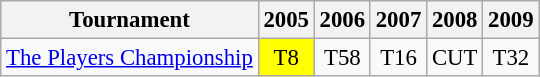<table class="wikitable" style="font-size:95%;text-align:center;">
<tr>
<th>Tournament</th>
<th>2005</th>
<th>2006</th>
<th>2007</th>
<th>2008</th>
<th>2009</th>
</tr>
<tr>
<td align=left><a href='#'>The Players Championship</a></td>
<td style="background:yellow;">T8</td>
<td>T58</td>
<td>T16</td>
<td>CUT</td>
<td>T32</td>
</tr>
</table>
